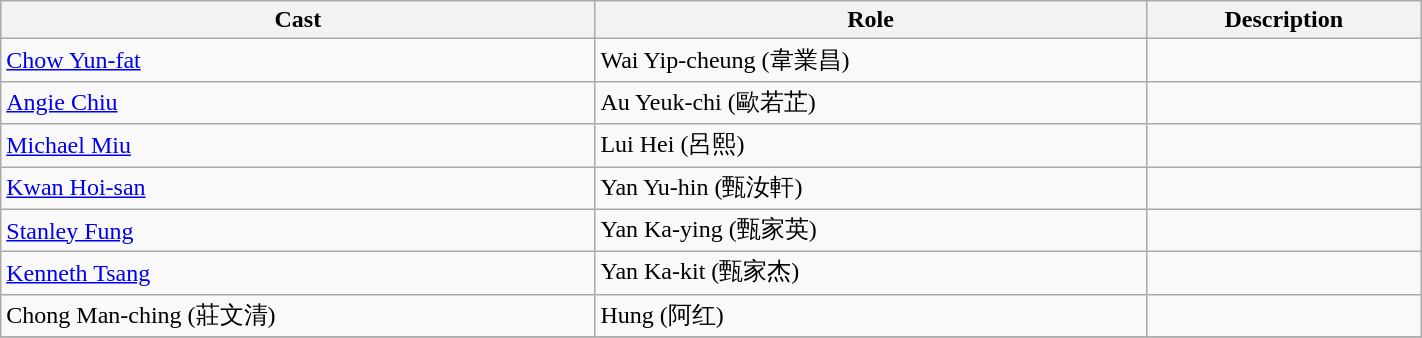<table class="wikitable" width="75%">
<tr>
<th>Cast</th>
<th>Role</th>
<th>Description</th>
</tr>
<tr>
<td><a href='#'>Chow Yun-fat</a></td>
<td>Wai Yip-cheung (韋業昌)</td>
<td></td>
</tr>
<tr>
<td><a href='#'>Angie Chiu</a></td>
<td>Au Yeuk-chi (歐若芷)</td>
<td></td>
</tr>
<tr>
<td><a href='#'>Michael Miu</a></td>
<td>Lui Hei (呂熙)</td>
<td></td>
</tr>
<tr>
<td><a href='#'>Kwan Hoi-san</a></td>
<td>Yan Yu-hin (甄汝軒)</td>
<td></td>
</tr>
<tr>
<td><a href='#'>Stanley Fung</a></td>
<td>Yan Ka-ying (甄家英)</td>
<td></td>
</tr>
<tr>
<td><a href='#'>Kenneth Tsang</a></td>
<td>Yan Ka-kit (甄家杰)</td>
<td></td>
</tr>
<tr>
<td>Chong Man-ching (莊文清)</td>
<td>Hung (阿红)</td>
<td></td>
</tr>
<tr>
</tr>
</table>
